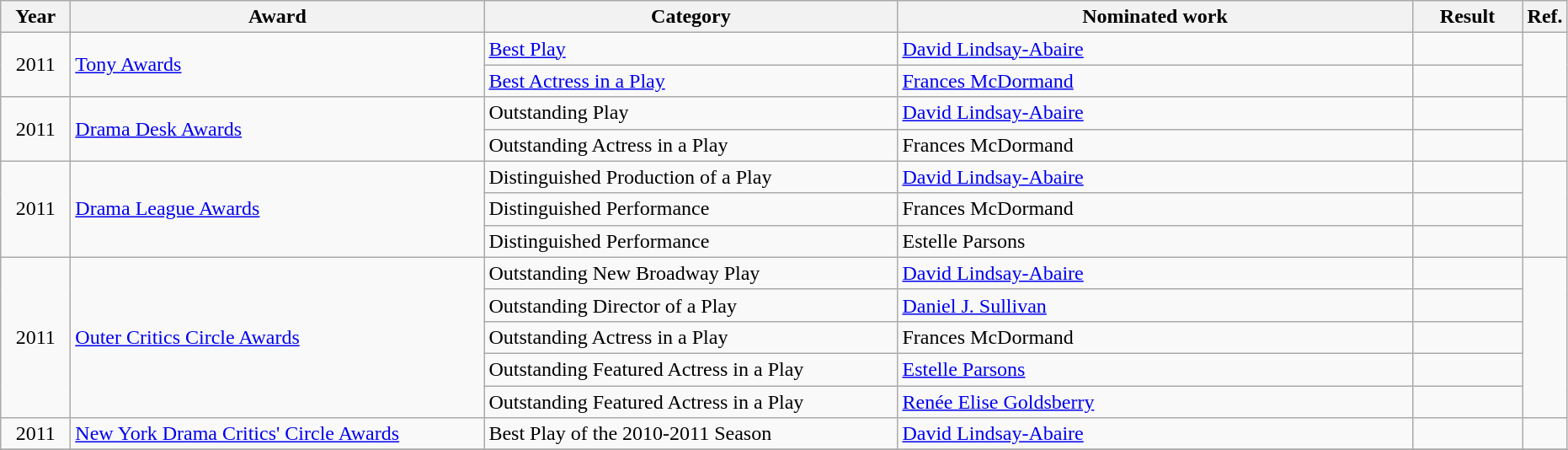<table class=wikitable>
<tr>
<th scope="col" style="width:3em;">Year</th>
<th scope="col" style="width:20em;">Award</th>
<th scope="col" style="width:20em;">Category</th>
<th scope="col" style="width:25em;">Nominated work</th>
<th scope="col" style="width:5em;">Result</th>
<th>Ref.</th>
</tr>
<tr>
<td style="text-align:center;", rowspan=2>2011</td>
<td rowspan=2><a href='#'>Tony Awards</a></td>
<td><a href='#'>Best Play</a></td>
<td><a href='#'>David Lindsay-Abaire</a></td>
<td></td>
<td rowspan=2></td>
</tr>
<tr>
<td><a href='#'>Best Actress in a Play</a></td>
<td><a href='#'>Frances McDormand</a></td>
<td></td>
</tr>
<tr>
<td style="text-align:center;", rowspan=2>2011</td>
<td rowspan=2><a href='#'>Drama Desk Awards</a></td>
<td>Outstanding Play</td>
<td><a href='#'>David Lindsay-Abaire</a></td>
<td></td>
<td rowspan=2></td>
</tr>
<tr>
<td>Outstanding Actress in a Play</td>
<td>Frances McDormand</td>
<td></td>
</tr>
<tr>
<td style="text-align:center;", rowspan=3>2011</td>
<td rowspan=3><a href='#'>Drama League Awards</a></td>
<td colsapn=2>Distinguished Production of a Play</td>
<td><a href='#'>David Lindsay-Abaire</a></td>
<td></td>
<td rowspan=3></td>
</tr>
<tr>
<td>Distinguished Performance</td>
<td>Frances McDormand</td>
<td></td>
</tr>
<tr>
<td>Distinguished Performance</td>
<td>Estelle Parsons</td>
<td></td>
</tr>
<tr>
<td style="text-align:center;", rowspan=5>2011</td>
<td rowspan=5><a href='#'>Outer Critics Circle Awards</a></td>
<td>Outstanding New Broadway Play</td>
<td><a href='#'>David Lindsay-Abaire</a></td>
<td></td>
<td rowspan=5></td>
</tr>
<tr>
<td>Outstanding Director of a Play</td>
<td><a href='#'>Daniel J. Sullivan</a></td>
<td></td>
</tr>
<tr>
<td>Outstanding Actress in a Play</td>
<td>Frances McDormand</td>
<td></td>
</tr>
<tr>
<td>Outstanding Featured Actress in a Play</td>
<td><a href='#'>Estelle Parsons</a></td>
<td></td>
</tr>
<tr>
<td>Outstanding Featured Actress in a Play</td>
<td><a href='#'>Renée Elise Goldsberry</a></td>
<td></td>
</tr>
<tr>
<td style="text-align:center;">2011</td>
<td><a href='#'>New York Drama Critics' Circle Awards</a></td>
<td>Best Play of the 2010-2011 Season</td>
<td><a href='#'>David Lindsay-Abaire</a></td>
<td></td>
<td></td>
</tr>
<tr>
</tr>
</table>
